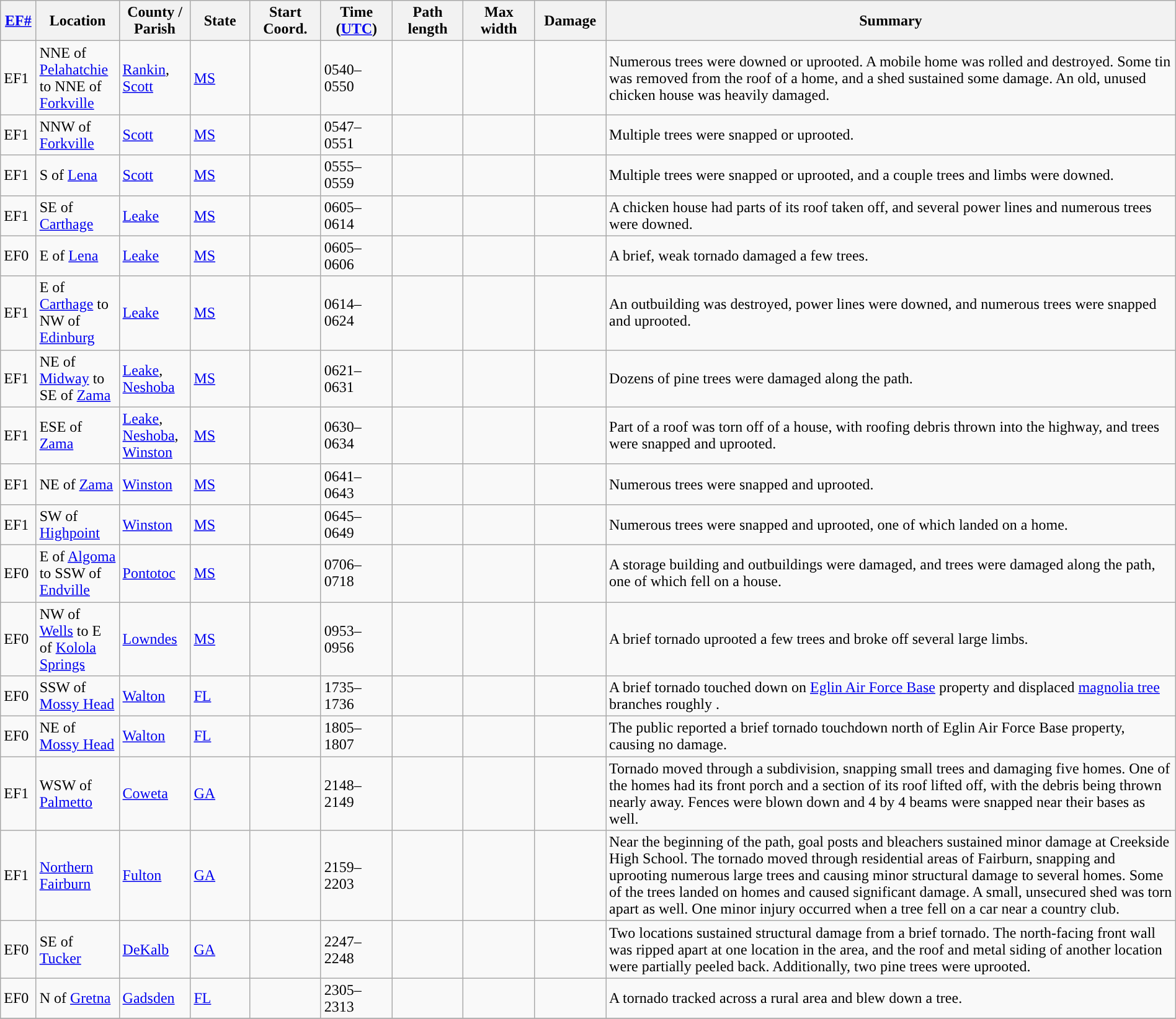<table class="wikitable sortable" style="width:100%;">
<tr>
<th scope="col" width="3%" align="center"><a href='#'>EF#</a></th>
<th scope="col" width="7%" align="center" class="unsortable">Location</th>
<th scope="col" width="6%" align="center" class="unsortable">County / Parish</th>
<th scope="col" width="5%" align="center">State</th>
<th scope="col" width="6%" align="center">Start Coord.</th>
<th scope="col" width="6%" align="center">Time (<a href='#'>UTC</a>)</th>
<th scope="col" width="6%" align="center">Path length</th>
<th scope="col" width="6%" align="center">Max width</th>
<th scope="col" width="6%" align="center">Damage</th>
<th scope="col" width="48%" class="unsortable" align="center">Summary</th>
</tr>
<tr>
<td>EF1</td>
<td>NNE of <a href='#'>Pelahatchie</a> to NNE of <a href='#'>Forkville</a></td>
<td><a href='#'>Rankin</a>, <a href='#'>Scott</a></td>
<td><a href='#'>MS</a></td>
<td></td>
<td>0540–0550</td>
<td></td>
<td></td>
<td></td>
<td>Numerous trees were downed or uprooted. A mobile home was rolled and destroyed. Some tin was removed from the roof of a home, and a shed sustained some damage. An old, unused chicken house was heavily damaged.</td>
</tr>
<tr>
<td>EF1</td>
<td>NNW of <a href='#'>Forkville</a></td>
<td><a href='#'>Scott</a></td>
<td><a href='#'>MS</a></td>
<td></td>
<td>0547–0551</td>
<td></td>
<td></td>
<td></td>
<td>Multiple trees were snapped or uprooted.</td>
</tr>
<tr>
<td>EF1</td>
<td>S of <a href='#'>Lena</a></td>
<td><a href='#'>Scott</a></td>
<td><a href='#'>MS</a></td>
<td></td>
<td>0555–0559</td>
<td></td>
<td></td>
<td></td>
<td>Multiple trees were snapped or uprooted, and a couple trees and limbs were downed.</td>
</tr>
<tr>
<td>EF1</td>
<td>SE of <a href='#'>Carthage</a></td>
<td><a href='#'>Leake</a></td>
<td><a href='#'>MS</a></td>
<td></td>
<td>0605–0614</td>
<td></td>
<td></td>
<td></td>
<td>A chicken house had parts of its roof taken off, and several power lines and numerous trees were downed.</td>
</tr>
<tr>
<td>EF0</td>
<td>E of <a href='#'>Lena</a></td>
<td><a href='#'>Leake</a></td>
<td><a href='#'>MS</a></td>
<td></td>
<td>0605–0606</td>
<td></td>
<td></td>
<td></td>
<td>A brief, weak tornado damaged a few trees.</td>
</tr>
<tr>
<td>EF1</td>
<td>E of <a href='#'>Carthage</a> to NW of <a href='#'>Edinburg</a></td>
<td><a href='#'>Leake</a></td>
<td><a href='#'>MS</a></td>
<td></td>
<td>0614–0624</td>
<td></td>
<td></td>
<td></td>
<td>An outbuilding was destroyed, power lines were downed, and numerous trees were snapped and uprooted.</td>
</tr>
<tr>
<td>EF1</td>
<td>NE of <a href='#'>Midway</a> to SE of <a href='#'>Zama</a></td>
<td><a href='#'>Leake</a>, <a href='#'>Neshoba</a></td>
<td><a href='#'>MS</a></td>
<td></td>
<td>0621–0631</td>
<td></td>
<td></td>
<td></td>
<td>Dozens of pine trees were damaged along the path.</td>
</tr>
<tr>
<td>EF1</td>
<td>ESE of <a href='#'>Zama</a></td>
<td><a href='#'>Leake</a>, <a href='#'>Neshoba</a>, <a href='#'>Winston</a></td>
<td><a href='#'>MS</a></td>
<td></td>
<td>0630–0634</td>
<td></td>
<td></td>
<td></td>
<td>Part of a roof was torn off of a house, with roofing debris thrown into the highway, and trees were snapped and uprooted.</td>
</tr>
<tr>
<td>EF1</td>
<td>NE of <a href='#'>Zama</a></td>
<td><a href='#'>Winston</a></td>
<td><a href='#'>MS</a></td>
<td></td>
<td>0641–0643</td>
<td></td>
<td></td>
<td></td>
<td>Numerous trees were snapped and uprooted.</td>
</tr>
<tr>
<td>EF1</td>
<td>SW of <a href='#'>Highpoint</a></td>
<td><a href='#'>Winston</a></td>
<td><a href='#'>MS</a></td>
<td></td>
<td>0645–0649</td>
<td></td>
<td></td>
<td></td>
<td>Numerous trees were snapped and uprooted, one of which landed on a home.</td>
</tr>
<tr>
<td>EF0</td>
<td>E of <a href='#'>Algoma</a> to SSW of <a href='#'>Endville</a></td>
<td><a href='#'>Pontotoc</a></td>
<td><a href='#'>MS</a></td>
<td></td>
<td>0706–0718</td>
<td></td>
<td></td>
<td></td>
<td>A storage building and outbuildings were damaged, and trees were damaged along the path, one of which fell on a house.</td>
</tr>
<tr>
<td>EF0</td>
<td>NW of <a href='#'>Wells</a> to E of <a href='#'>Kolola Springs</a></td>
<td><a href='#'>Lowndes</a></td>
<td><a href='#'>MS</a></td>
<td></td>
<td>0953–0956</td>
<td></td>
<td></td>
<td></td>
<td>A brief tornado uprooted a few trees and broke off several large limbs.</td>
</tr>
<tr>
<td>EF0</td>
<td>SSW of <a href='#'>Mossy Head</a></td>
<td><a href='#'>Walton</a></td>
<td><a href='#'>FL</a></td>
<td></td>
<td>1735–1736</td>
<td></td>
<td></td>
<td></td>
<td>A brief tornado touched down on <a href='#'>Eglin Air Force Base</a> property and displaced <a href='#'>magnolia tree</a> branches roughly .</td>
</tr>
<tr>
<td>EF0</td>
<td>NE of <a href='#'>Mossy Head</a></td>
<td><a href='#'>Walton</a></td>
<td><a href='#'>FL</a></td>
<td></td>
<td>1805–1807</td>
<td></td>
<td></td>
<td></td>
<td>The public reported a brief tornado touchdown north of Eglin Air Force Base property, causing no damage.</td>
</tr>
<tr>
<td>EF1</td>
<td>WSW of <a href='#'>Palmetto</a></td>
<td><a href='#'>Coweta</a></td>
<td><a href='#'>GA</a></td>
<td></td>
<td>2148–2149</td>
<td></td>
<td></td>
<td></td>
<td>Tornado moved through a subdivision, snapping small trees and damaging five homes. One of the homes had its front porch and a section of its roof lifted off, with the debris being thrown nearly  away. Fences were blown down and 4 by 4 beams were snapped near their bases as well.</td>
</tr>
<tr>
<td>EF1</td>
<td><a href='#'>Northern Fairburn</a></td>
<td><a href='#'>Fulton</a></td>
<td><a href='#'>GA</a></td>
<td></td>
<td>2159–2203</td>
<td></td>
<td></td>
<td></td>
<td>Near the beginning of the path, goal posts and bleachers sustained minor damage at Creekside High School. The tornado moved through residential areas of Fairburn, snapping and uprooting numerous large trees and causing minor structural damage to several homes. Some of the trees landed on homes and caused significant damage. A small, unsecured shed was torn apart as well. One minor injury occurred when a tree fell on a car near a country club.</td>
</tr>
<tr>
<td>EF0</td>
<td>SE of <a href='#'>Tucker</a></td>
<td><a href='#'>DeKalb</a></td>
<td><a href='#'>GA</a></td>
<td></td>
<td>2247–2248</td>
<td></td>
<td></td>
<td></td>
<td>Two locations sustained structural damage from a brief tornado. The north-facing front wall was ripped apart at one location in the area, and the roof and metal siding of another location were partially peeled back. Additionally, two pine trees were uprooted.</td>
</tr>
<tr>
<td>EF0</td>
<td>N of <a href='#'>Gretna</a></td>
<td><a href='#'>Gadsden</a></td>
<td><a href='#'>FL</a></td>
<td></td>
<td>2305–2313</td>
<td></td>
<td></td>
<td></td>
<td>A tornado tracked across a rural area and blew down a tree.</td>
</tr>
<tr>
</tr>
</table>
